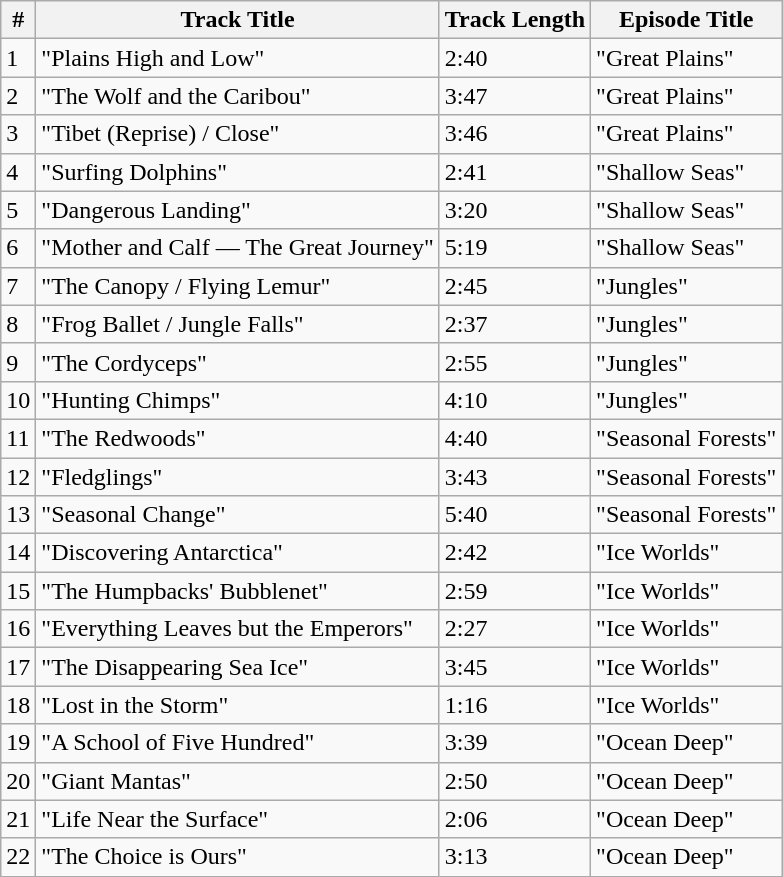<table class="wikitable">
<tr>
<th>#</th>
<th>Track Title</th>
<th>Track Length</th>
<th>Episode Title</th>
</tr>
<tr>
<td>1</td>
<td>"Plains High and Low"</td>
<td>2:40</td>
<td>"Great Plains"</td>
</tr>
<tr>
<td>2</td>
<td>"The Wolf and the Caribou"</td>
<td>3:47</td>
<td>"Great Plains"</td>
</tr>
<tr>
<td>3</td>
<td>"Tibet (Reprise) / Close"</td>
<td>3:46</td>
<td>"Great Plains"</td>
</tr>
<tr>
<td>4</td>
<td>"Surfing Dolphins"</td>
<td>2:41</td>
<td>"Shallow Seas"</td>
</tr>
<tr>
<td>5</td>
<td>"Dangerous Landing"</td>
<td>3:20</td>
<td>"Shallow Seas"</td>
</tr>
<tr>
<td>6</td>
<td>"Mother and Calf — The Great Journey"</td>
<td>5:19</td>
<td>"Shallow Seas"</td>
</tr>
<tr>
<td>7</td>
<td>"The Canopy / Flying Lemur"</td>
<td>2:45</td>
<td>"Jungles"</td>
</tr>
<tr>
<td>8</td>
<td>"Frog Ballet / Jungle Falls"</td>
<td>2:37</td>
<td>"Jungles"</td>
</tr>
<tr>
<td>9</td>
<td>"The Cordyceps"</td>
<td>2:55</td>
<td>"Jungles"</td>
</tr>
<tr>
<td>10</td>
<td>"Hunting Chimps"</td>
<td>4:10</td>
<td>"Jungles"</td>
</tr>
<tr>
<td>11</td>
<td>"The Redwoods"</td>
<td>4:40</td>
<td>"Seasonal Forests"</td>
</tr>
<tr>
<td>12</td>
<td>"Fledglings"</td>
<td>3:43</td>
<td>"Seasonal Forests"</td>
</tr>
<tr>
<td>13</td>
<td>"Seasonal Change"</td>
<td>5:40</td>
<td>"Seasonal Forests"</td>
</tr>
<tr>
<td>14</td>
<td>"Discovering Antarctica"</td>
<td>2:42</td>
<td>"Ice Worlds"</td>
</tr>
<tr>
<td>15</td>
<td>"The Humpbacks' Bubblenet"</td>
<td>2:59</td>
<td>"Ice Worlds"</td>
</tr>
<tr>
<td>16</td>
<td>"Everything Leaves but the Emperors"</td>
<td>2:27</td>
<td>"Ice Worlds"</td>
</tr>
<tr>
<td>17</td>
<td>"The Disappearing Sea Ice"</td>
<td>3:45</td>
<td>"Ice Worlds"</td>
</tr>
<tr>
<td>18</td>
<td>"Lost in the Storm"</td>
<td>1:16</td>
<td>"Ice Worlds"</td>
</tr>
<tr>
<td>19</td>
<td>"A School of Five Hundred"</td>
<td>3:39</td>
<td>"Ocean Deep"</td>
</tr>
<tr>
<td>20</td>
<td>"Giant Mantas"</td>
<td>2:50</td>
<td>"Ocean Deep"</td>
</tr>
<tr>
<td>21</td>
<td>"Life Near the Surface"</td>
<td>2:06</td>
<td>"Ocean Deep"</td>
</tr>
<tr>
<td>22</td>
<td>"The Choice is Ours"</td>
<td>3:13</td>
<td>"Ocean Deep"</td>
</tr>
</table>
